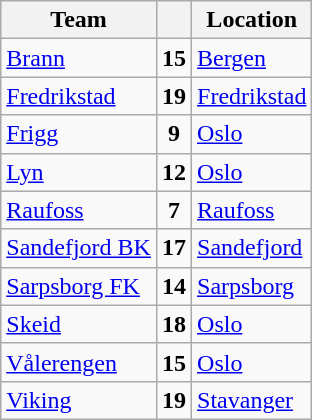<table class="wikitable sortable" border="1">
<tr>
<th>Team</th>
<th></th>
<th>Location</th>
</tr>
<tr>
<td><a href='#'>Brann</a></td>
<td align="center"><strong>15</strong></td>
<td><a href='#'>Bergen</a></td>
</tr>
<tr>
<td><a href='#'>Fredrikstad</a></td>
<td align="center"><strong>19</strong></td>
<td><a href='#'>Fredrikstad</a></td>
</tr>
<tr>
<td><a href='#'>Frigg</a></td>
<td align="center"><strong>9</strong></td>
<td><a href='#'>Oslo</a></td>
</tr>
<tr>
<td><a href='#'>Lyn</a></td>
<td align="center"><strong>12</strong></td>
<td><a href='#'>Oslo</a></td>
</tr>
<tr>
<td><a href='#'>Raufoss</a></td>
<td align="center"><strong>7</strong></td>
<td><a href='#'>Raufoss</a></td>
</tr>
<tr>
<td><a href='#'>Sandefjord BK</a></td>
<td align="center"><strong>17</strong></td>
<td><a href='#'>Sandefjord</a></td>
</tr>
<tr>
<td><a href='#'>Sarpsborg FK</a></td>
<td align="center"><strong>14</strong></td>
<td><a href='#'>Sarpsborg</a></td>
</tr>
<tr>
<td><a href='#'>Skeid</a></td>
<td align="center"><strong>18</strong></td>
<td><a href='#'>Oslo</a></td>
</tr>
<tr>
<td><a href='#'>Vålerengen</a></td>
<td align="center"><strong>15</strong></td>
<td><a href='#'>Oslo</a></td>
</tr>
<tr>
<td><a href='#'>Viking</a></td>
<td align="center"><strong>19</strong></td>
<td><a href='#'>Stavanger</a></td>
</tr>
</table>
